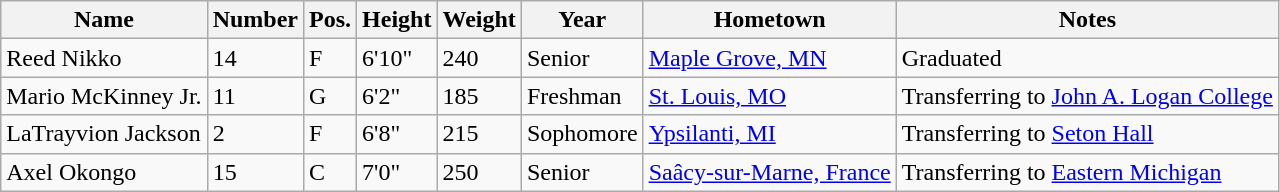<table class="wikitable sortable" border="1">
<tr>
<th>Name</th>
<th>Number</th>
<th>Pos.</th>
<th>Height</th>
<th>Weight</th>
<th>Year</th>
<th>Hometown</th>
<th class="unsortable">Notes</th>
</tr>
<tr>
<td>Reed Nikko</td>
<td>14</td>
<td>F</td>
<td>6'10"</td>
<td>240</td>
<td>Senior</td>
<td><a href='#'>Maple Grove, MN</a></td>
<td>Graduated</td>
</tr>
<tr>
<td>Mario McKinney Jr.</td>
<td>11</td>
<td>G</td>
<td>6'2"</td>
<td>185</td>
<td>Freshman</td>
<td><a href='#'>St. Louis, MO</a></td>
<td>Transferring to <a href='#'>John A. Logan College</a></td>
</tr>
<tr>
<td>LaTrayvion Jackson</td>
<td>2</td>
<td>F</td>
<td>6'8"</td>
<td>215</td>
<td>Sophomore</td>
<td><a href='#'>Ypsilanti, MI</a></td>
<td>Transferring to <a href='#'>Seton Hall</a></td>
</tr>
<tr>
<td>Axel Okongo</td>
<td>15</td>
<td>C</td>
<td>7'0"</td>
<td>250</td>
<td>Senior</td>
<td><a href='#'>Saâcy-sur-Marne, France</a></td>
<td>Transferring to <a href='#'>Eastern Michigan</a></td>
</tr>
</table>
